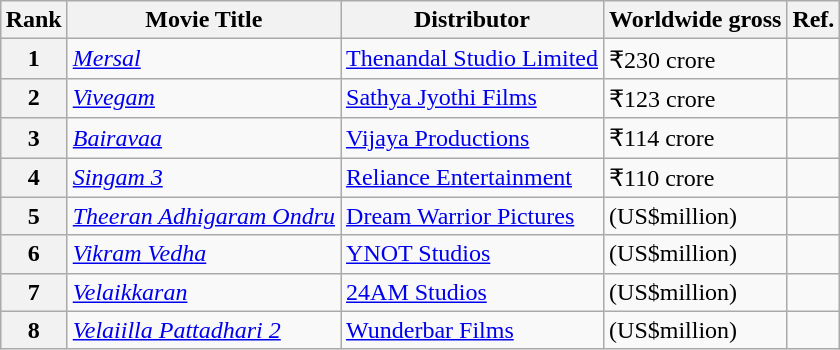<table class="wikitable sortable" style="margin:auto; margin:auto;">
<tr>
<th>Rank</th>
<th>Movie Title</th>
<th>Distributor</th>
<th>Worldwide gross</th>
<th>Ref.</th>
</tr>
<tr>
<th style="text-align:center;">1</th>
<td><em><a href='#'>Mersal</a></em></td>
<td><a href='#'>Thenandal Studio Limited</a></td>
<td>₹230 crore</td>
<td></td>
</tr>
<tr>
<th style="text-align:center;">2</th>
<td><em><a href='#'>Vivegam</a></em></td>
<td><a href='#'>Sathya Jyothi Films</a></td>
<td>₹123 crore</td>
<td></td>
</tr>
<tr>
<th style="text-align:center;">3</th>
<td><em><a href='#'>Bairavaa</a></em></td>
<td><a href='#'>Vijaya Productions</a></td>
<td>₹114 crore</td>
<td></td>
</tr>
<tr>
<th style="text-align:center;">4</th>
<td><em><a href='#'>Singam 3</a></em></td>
<td><a href='#'>Reliance Entertainment</a></td>
<td>₹110 crore</td>
<td></td>
</tr>
<tr>
<th style="text-align:center;">5</th>
<td><em><a href='#'>Theeran Adhigaram Ondru</a></em></td>
<td><a href='#'>Dream Warrior Pictures</a></td>
<td>  (US$million)</td>
<td></td>
</tr>
<tr>
<th style="text-align:center;">6</th>
<td><em><a href='#'>Vikram Vedha</a></em></td>
<td><a href='#'>YNOT Studios</a></td>
<td>  (US$million)</td>
<td></td>
</tr>
<tr>
<th style="text-align:center;">7</th>
<td><em><a href='#'>Velaikkaran</a></em></td>
<td><a href='#'>24AM Studios</a></td>
<td>  (US$million)</td>
<td></td>
</tr>
<tr>
<th style="text-align:center;">8</th>
<td><em><a href='#'>Velaiilla Pattadhari 2</a></em></td>
<td><a href='#'>Wunderbar Films</a></td>
<td>  (US$million)</td>
<td></td>
</tr>
</table>
